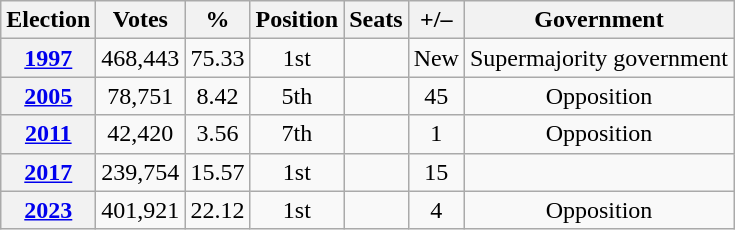<table class="wikitable" style="text-align:center">
<tr>
<th>Election</th>
<th scope="col">Votes</th>
<th scope="col">%</th>
<th>Position</th>
<th scope="col">Seats</th>
<th>+/–</th>
<th>Government</th>
</tr>
<tr>
<th><a href='#'>1997</a></th>
<td>468,443</td>
<td>75.33</td>
<td> 1st</td>
<td></td>
<td>New</td>
<td> Supermajority government</td>
</tr>
<tr>
<th><a href='#'>2005</a></th>
<td>78,751</td>
<td>8.42</td>
<td> 5th</td>
<td></td>
<td> 45</td>
<td> Opposition</td>
</tr>
<tr>
<th><a href='#'>2011</a></th>
<td>42,420</td>
<td>3.56</td>
<td> 7th</td>
<td></td>
<td> 1</td>
<td> Opposition</td>
</tr>
<tr>
<th><a href='#'>2017</a></th>
<td>239,754<br></td>
<td>15.57</td>
<td> 1st</td>
<td></td>
<td> 15</td>
<td></td>
</tr>
<tr>
<th><a href='#'>2023</a></th>
<td>401,921<br></td>
<td>22.12</td>
<td> 1st</td>
<td></td>
<td> 4</td>
<td> Opposition</td>
</tr>
</table>
